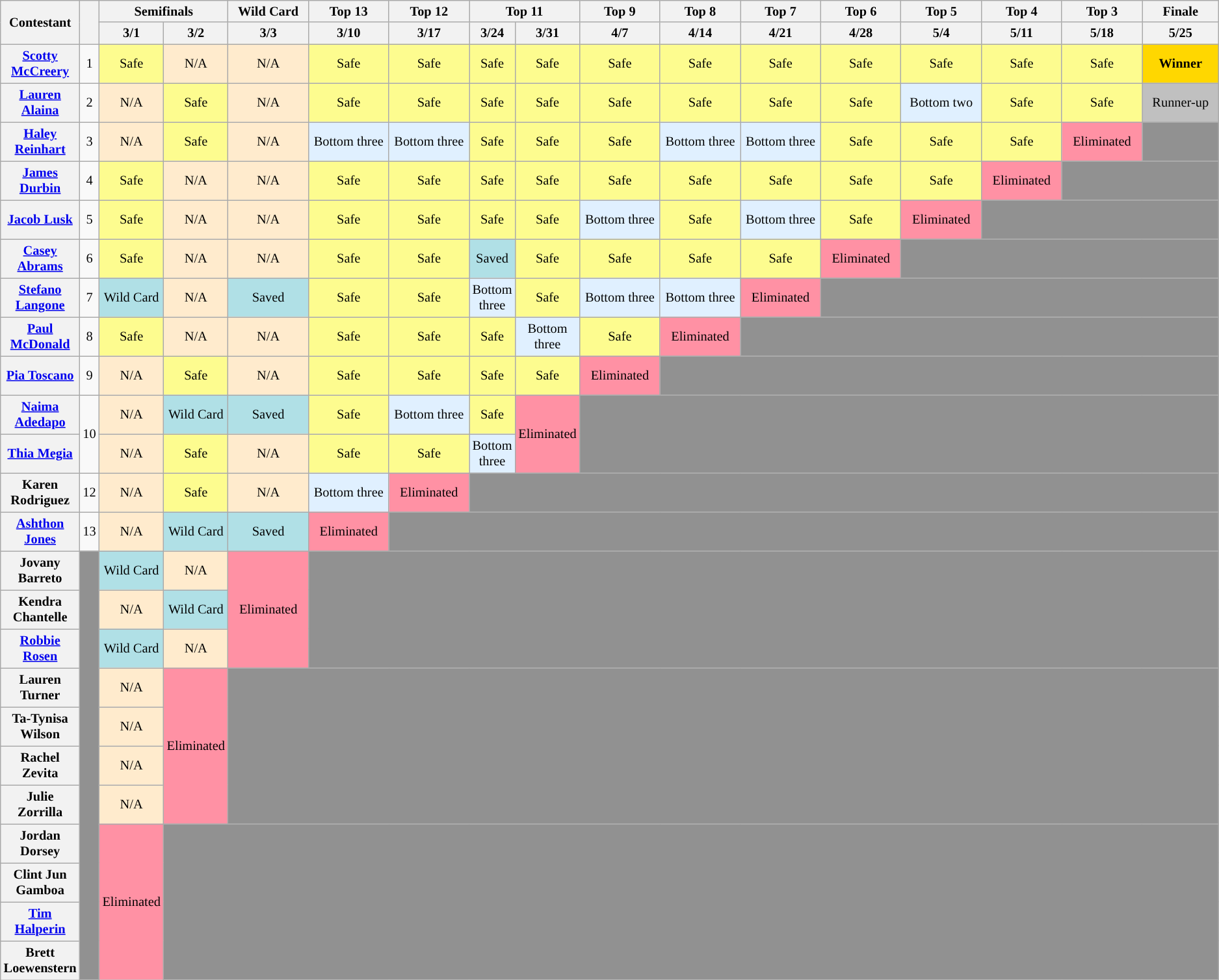<table class="wikitable" style="text-align:center; font-size:85%;">
<tr>
<th scope="col" rowspan="2">Contestant</th>
<th scope="col" rowspan="2"></th>
<th colspan="2" scope="col" style="width:7%;">Semifinals</th>
<th scope="col" style="width:7%;">Wild Card</th>
<th scope="col" style="width:7%;">Top 13</th>
<th scope="col" style="width:7%;">Top 12</th>
<th scope="col" colspan=2 style="width:6%;">Top 11</th>
<th scope="col" style="width:7%;">Top 9</th>
<th scope="col" style="width:7%;">Top 8</th>
<th scope="col" style="width:7%;">Top 7</th>
<th scope="col" style="width:7%;">Top 6</th>
<th scope="col" style="width:7%;">Top 5</th>
<th scope="col" style="width:7%;">Top 4</th>
<th scope="col" style="width:7%;">Top 3</th>
<th scope="col" style="width:7%;">Finale</th>
</tr>
<tr>
<th>3/1</th>
<th>3/2</th>
<th>3/3</th>
<th>3/10</th>
<th>3/17</th>
<th>3/24</th>
<th>3/31</th>
<th>4/7</th>
<th>4/14</th>
<th>4/21</th>
<th>4/28</th>
<th>5/4</th>
<th>5/11</th>
<th>5/18</th>
<th>5/25</th>
</tr>
<tr style="height:40px">
<th scope="row"><a href='#'>Scotty McCreery</a></th>
<td>1</td>
<td style="background:#FDFC8F;">Safe</td>
<td style="background:#FFEBCD;">N/A</td>
<td style="background:#FFEBCD;">N/A</td>
<td style="background:#FDFC8F;">Safe</td>
<td style="background:#FDFC8F;">Safe</td>
<td style="background:#FDFC8F;">Safe</td>
<td style="background:#FDFC8F;">Safe</td>
<td style="background:#FDFC8F;">Safe</td>
<td style="background:#FDFC8F;">Safe</td>
<td style="background:#FDFC8F;">Safe</td>
<td style="background:#FDFC8F;">Safe</td>
<td style="background:#FDFC8F;">Safe</td>
<td style="background:#FDFC8F;">Safe</td>
<td style="background:#FDFC8F;">Safe</td>
<td style="background:gold;"><strong>Winner</strong></td>
</tr>
<tr style="height:40px">
<th scope="row"><a href='#'>Lauren Alaina</a></th>
<td>2</td>
<td style="background:#FFEBCD;">N/A</td>
<td style="background:#FDFC8F;">Safe</td>
<td style="background:#FFEBCD;">N/A</td>
<td style="background:#FDFC8F;">Safe</td>
<td style="background:#FDFC8F;">Safe</td>
<td style="background:#FDFC8F;">Safe</td>
<td style="background:#FDFC8F;">Safe</td>
<td style="background:#FDFC8F;">Safe</td>
<td style="background:#FDFC8F;">Safe</td>
<td style="background:#FDFC8F;">Safe</td>
<td style="background:#FDFC8F;">Safe</td>
<td style="background:#e0f0ff;">Bottom two</td>
<td style="background:#FDFC8F;">Safe</td>
<td style="background:#FDFC8F;">Safe</td>
<td style="background:silver">Runner-up</td>
</tr>
<tr style="height:40px">
<th scope="row"><a href='#'>Haley Reinhart</a></th>
<td>3</td>
<td style="background:#FFEBCD;">N/A</td>
<td style="background:#FDFC8F;">Safe</td>
<td style="background:#FFEBCD;">N/A</td>
<td style="background:#e0f0ff;">Bottom three</td>
<td style="background:#e0f0ff;">Bottom three</td>
<td style="background:#FDFC8F;">Safe</td>
<td style="background:#FDFC8F;">Safe</td>
<td style="background:#FDFC8F;">Safe</td>
<td style="background:#e0f0ff;">Bottom three</td>
<td style="background:#e0f0ff;">Bottom three</td>
<td style="background:#FDFC8F;">Safe</td>
<td style="background:#FDFC8F;">Safe</td>
<td style="background:#FDFC8F;">Safe</td>
<td style="background:#FF91A4">Eliminated</td>
<td style="background:#919191"></td>
</tr>
<tr style="height:40px">
<th scope="row"><a href='#'>James Durbin</a></th>
<td>4</td>
<td style="background:#FDFC8F;">Safe</td>
<td style="background:#FFEBCD;">N/A</td>
<td style="background:#FFEBCD;">N/A</td>
<td style="background:#FDFC8F;">Safe</td>
<td style="background:#FDFC8F;">Safe</td>
<td style="background:#FDFC8F;">Safe</td>
<td style="background:#FDFC8F;">Safe</td>
<td style="background:#FDFC8F;">Safe</td>
<td style="background:#FDFC8F;">Safe</td>
<td style="background:#FDFC8F;">Safe</td>
<td style="background:#FDFC8F;">Safe</td>
<td style="background:#FDFC8F;">Safe</td>
<td style="background:#FF91A4">Eliminated</td>
<td colspan="2" style="background:#919191"></td>
</tr>
<tr style="height:40px">
<th scope="row"><a href='#'>Jacob Lusk</a></th>
<td>5</td>
<td style="background:#FDFC8F;">Safe</td>
<td style="background:#FFEBCD;">N/A</td>
<td style="background:#FFEBCD;">N/A</td>
<td style="background:#FDFC8F;">Safe</td>
<td style="background:#FDFC8F;">Safe</td>
<td style="background:#FDFC8F;">Safe</td>
<td style="background:#FDFC8F;">Safe</td>
<td style="background:#e0f0ff;">Bottom three</td>
<td style="background:#FDFC8F;">Safe</td>
<td style="background:#e0f0ff;">Bottom three</td>
<td style="background:#FDFC8F;">Safe</td>
<td style="background:#FF91A4">Eliminated</td>
<td colspan="3" style="background:#919191"></td>
</tr>
<tr style="height:40px">
<th scope="row"><a href='#'>Casey Abrams</a></th>
<td>6</td>
<td style="background:#FDFC8F;">Safe</td>
<td style="background:#FFEBCD;">N/A</td>
<td style="background:#FFEBCD;">N/A</td>
<td style="background:#FDFC8F;">Safe</td>
<td style="background:#FDFC8F;">Safe</td>
<td style="background:#B0E0E6;">Saved</td>
<td style="background:#FDFC8F;">Safe</td>
<td style="background:#FDFC8F;">Safe</td>
<td style="background:#FDFC8F;">Safe</td>
<td style="background:#FDFC8F;">Safe</td>
<td style="background:#FF91A4">Eliminated</td>
<td colspan="4" style="background:#919191"></td>
</tr>
<tr style="height:40px">
<th scope="row"><a href='#'>Stefano Langone</a></th>
<td>7</td>
<td style="background:#B0E0E6;">Wild Card</td>
<td style="background:#FFEBCD;">N/A</td>
<td style="background:#B0E0E6;">Saved</td>
<td style="background:#FDFC8F;">Safe</td>
<td style="background:#FDFC8F;">Safe</td>
<td style="background:#e0f0ff;">Bottom three</td>
<td style="background:#FDFC8F;">Safe</td>
<td style="background:#e0f0ff;">Bottom three</td>
<td style="background:#e0f0ff;">Bottom three</td>
<td style="background:#FF91A4">Eliminated</td>
<td colspan="5" style="background:#919191"></td>
</tr>
<tr style="height:40px">
<th scope="row"><a href='#'>Paul McDonald</a></th>
<td>8</td>
<td style="background:#FDFC8F;">Safe</td>
<td style="background:#FFEBCD;">N/A</td>
<td style="background:#FFEBCD;">N/A</td>
<td style="background:#FDFC8F;">Safe</td>
<td style="background:#FDFC8F;">Safe</td>
<td style="background:#FDFC8F;">Safe</td>
<td style="background:#e0f0ff;">Bottom three</td>
<td style="background:#FDFC8F;">Safe</td>
<td style="background:#FF91A4">Eliminated</td>
<td colspan="6" style="background:#919191"></td>
</tr>
<tr style="height:40px">
<th scope="row"><a href='#'>Pia Toscano</a></th>
<td>9</td>
<td style="background:#FFEBCD;">N/A</td>
<td style="background:#FDFC8F;">Safe</td>
<td style="background:#FFEBCD;">N/A</td>
<td style="background:#FDFC8F;">Safe</td>
<td style="background:#FDFC8F;">Safe</td>
<td style="background:#FDFC8F;">Safe</td>
<td style="background:#FDFC8F;">Safe</td>
<td style="background:#FF91A4">Eliminated</td>
<td colspan="7" style="background:#919191"></td>
</tr>
<tr style="height:40px">
<th scope="row"><a href='#'>Naima Adedapo</a></th>
<td rowspan="2">10</td>
<td style="background:#FFEBCD;">N/A</td>
<td style="background:#B0E0E6;">Wild Card</td>
<td style="background:#B0E0E6;">Saved</td>
<td style="background:#FDFC8F;">Safe</td>
<td style="background:#e0f0ff;">Bottom three</td>
<td style="background:#FDFC8F;">Safe</td>
<td rowspan=2 style="background:#FF91A4">Eliminated</td>
<td colspan="8" rowspan="2" style="background:#919191"></td>
</tr>
<tr style="height:40px">
<th scope="row"><a href='#'>Thia Megia</a></th>
<td style="background:#FFEBCD;">N/A</td>
<td style="background:#FDFC8F;">Safe</td>
<td style="background:#FFEBCD;">N/A</td>
<td style="background:#FDFC8F;">Safe</td>
<td style="background:#FDFC8F;">Safe</td>
<td style="background:#e0f0ff;">Bottom three</td>
</tr>
<tr style="height:40px">
<th scope="row">Karen Rodriguez</th>
<td>12</td>
<td style="background:#FFEBCD;">N/A</td>
<td style="background:#FDFC8F;">Safe</td>
<td style="background:#FFEBCD;">N/A</td>
<td style="background:#e0f0ff;">Bottom three</td>
<td style="background:#FF91A4">Eliminated</td>
<td colspan="10" style="background:#919191"></td>
</tr>
<tr style="height:40px">
<th scope="row"><a href='#'>Ashthon Jones</a></th>
<td>13</td>
<td style="background:#FFEBCD;">N/A</td>
<td style="background:#B0E0E6;">Wild Card</td>
<td style="background:#B0E0E6;">Saved</td>
<td style="background:#FF91A4">Eliminated</td>
<td colspan="11" style="background:#919191"></td>
</tr>
<tr style="height:40px">
<th scope="row">Jovany Barreto</th>
<td rowspan="11" bgcolor="919191"></td>
<td style="background:#B0E0E6;">Wild Card</td>
<td style="background:#FFEBCD;">N/A</td>
<td rowspan=3 style="background:#FF91A4">Eliminated</td>
<td colspan="12" rowspan="3" style="background:#919191"></td>
</tr>
<tr style="height:40px">
<th scope="row">Kendra Chantelle</th>
<td style="background:#FFEBCD;">N/A</td>
<td style="background:#B0E0E6;">Wild Card</td>
</tr>
<tr style="height:40px">
<th scope="row"><a href='#'>Robbie Rosen</a></th>
<td style="background:#B0E0E6;">Wild Card</td>
<td style="background:#FFEBCD;">N/A</td>
</tr>
<tr style="height:40px">
<th scope="row">Lauren Turner</th>
<td style="background:#FFEBCD;">N/A</td>
<td rowspan=4 style="background:#FF91A4">Eliminated</td>
<td colspan="13" rowspan="4" style="background:#919191"></td>
</tr>
<tr style="height:40px">
<th scope="row">Ta-Tynisa Wilson</th>
<td style="background:#FFEBCD;">N/A</td>
</tr>
<tr style="height:40px">
<th scope="row">Rachel Zevita</th>
<td style="background:#FFEBCD;">N/A</td>
</tr>
<tr style="height:40px">
<th scope="row">Julie Zorrilla</th>
<td style="background:#FFEBCD;">N/A</td>
</tr>
<tr style="height:40px">
<th scope="row">Jordan Dorsey</th>
<td rowspan=4 style="background:#FF91A4">Eliminated</td>
<td colspan="14" rowspan="4" style="background:#919191"></td>
</tr>
<tr style="height:40px">
<th scope="row">Clint Jun Gamboa</th>
</tr>
<tr style="height:40px">
<th scope="row"><a href='#'>Tim Halperin</a></th>
</tr>
<tr style="height:40px">
<th scope="row">Brett Loewenstern</th>
</tr>
</table>
